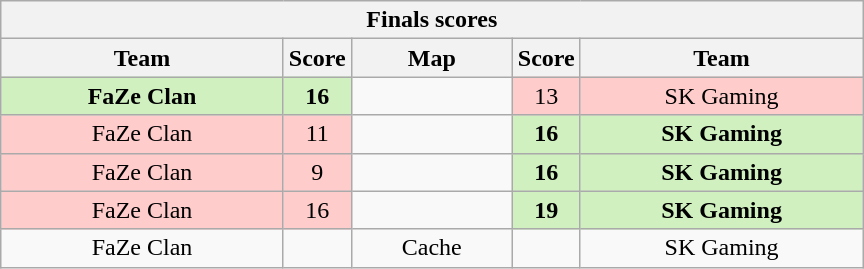<table class="wikitable" style="text-align: center;">
<tr>
<th colspan=5>Finals scores</th>
</tr>
<tr>
<th width="181px">Team</th>
<th width="20px">Score</th>
<th width="100px">Map</th>
<th width="20px">Score</th>
<th width="181px">Team</th>
</tr>
<tr>
<td style="background: #D0F0C0;"><strong>FaZe Clan</strong></td>
<td style="background: #D0F0C0;"><strong>16</strong></td>
<td></td>
<td style="background: #FFCCCC;">13</td>
<td style="background: #FFCCCC;">SK Gaming</td>
</tr>
<tr>
<td style="background: #FFCCCC;">FaZe Clan</td>
<td style="background: #FFCCCC;">11</td>
<td></td>
<td style="background: #D0F0C0;"><strong>16</strong></td>
<td style="background: #D0F0C0;"><strong>SK Gaming</strong></td>
</tr>
<tr>
<td style="background: #FFCCCC;">FaZe Clan</td>
<td style="background: #FFCCCC;">9</td>
<td></td>
<td style="background: #D0F0C0;"><strong>16</strong></td>
<td style="background: #D0F0C0;"><strong>SK Gaming</strong></td>
</tr>
<tr>
<td style="background: #FFCCCC;">FaZe Clan</td>
<td style="background: #FFCCCC;">16</td>
<td></td>
<td style="background: #D0F0C0;"><strong>19</strong></td>
<td style="background: #D0F0C0;"><strong>SK Gaming</strong></td>
</tr>
<tr>
<td>FaZe Clan</td>
<td></td>
<td>Cache</td>
<td></td>
<td>SK Gaming</td>
</tr>
</table>
